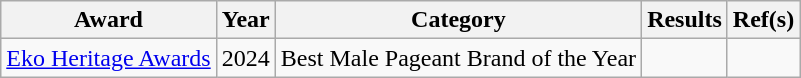<table class="wikitable">
<tr>
<th>Award</th>
<th>Year</th>
<th>Category</th>
<th>Results</th>
<th>Ref(s)</th>
</tr>
<tr>
<td><a href='#'>Eko Heritage Awards</a></td>
<td>2024</td>
<td>Best Male Pageant Brand of the Year</td>
<td></td>
<td></td>
</tr>
</table>
